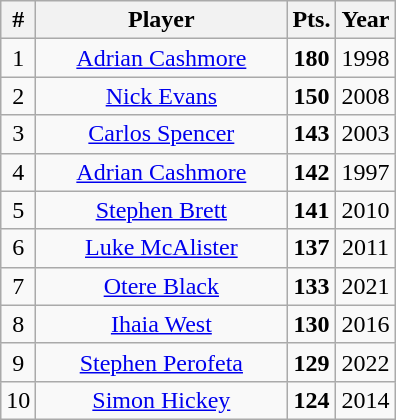<table class="wikitable sortable" style="text-align:center;">
<tr>
<th>#</th>
<th style="width:160px;">Player</th>
<th>Pts.</th>
<th>Year</th>
</tr>
<tr>
<td>1</td>
<td><a href='#'>Adrian Cashmore</a></td>
<td><strong>180</strong></td>
<td>1998</td>
</tr>
<tr>
<td>2</td>
<td><a href='#'>Nick Evans</a></td>
<td><strong>150</strong></td>
<td>2008</td>
</tr>
<tr>
<td>3</td>
<td><a href='#'>Carlos Spencer</a></td>
<td><strong>143</strong></td>
<td>2003</td>
</tr>
<tr>
<td>4</td>
<td><a href='#'>Adrian Cashmore</a></td>
<td><strong>142</strong></td>
<td>1997</td>
</tr>
<tr>
<td>5</td>
<td><a href='#'>Stephen Brett</a></td>
<td><strong>141</strong></td>
<td>2010</td>
</tr>
<tr>
<td>6</td>
<td><a href='#'>Luke McAlister</a></td>
<td><strong>137</strong></td>
<td>2011</td>
</tr>
<tr>
<td>7</td>
<td><a href='#'>Otere Black</a></td>
<td><strong>133</strong></td>
<td>2021</td>
</tr>
<tr>
<td>8</td>
<td><a href='#'>Ihaia West</a></td>
<td><strong>130</strong></td>
<td>2016</td>
</tr>
<tr>
<td>9</td>
<td><a href='#'>Stephen Perofeta</a></td>
<td><strong>129</strong></td>
<td>2022</td>
</tr>
<tr>
<td>10</td>
<td><a href='#'>Simon Hickey</a></td>
<td><strong>124</strong></td>
<td>2014</td>
</tr>
</table>
